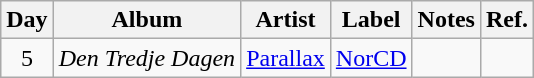<table class="wikitable">
<tr>
<th>Day</th>
<th>Album</th>
<th>Artist</th>
<th>Label</th>
<th>Notes</th>
<th>Ref.</th>
</tr>
<tr>
<td rowspan="1" style="text-align:center;">5</td>
<td><em>Den Tredje Dagen</em></td>
<td><a href='#'>Parallax</a></td>
<td><a href='#'>NorCD</a></td>
<td></td>
<td style="text-align:center;"></td>
</tr>
</table>
